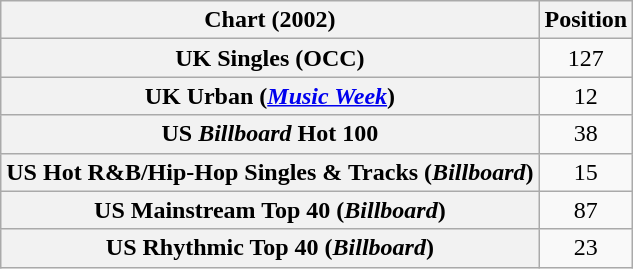<table class="wikitable sortable plainrowheaders" style="text-align:center">
<tr>
<th scope="col">Chart (2002)</th>
<th scope="col">Position</th>
</tr>
<tr>
<th scope="row">UK Singles (OCC)</th>
<td>127</td>
</tr>
<tr>
<th scope="row">UK Urban (<em><a href='#'>Music Week</a></em>)</th>
<td>12</td>
</tr>
<tr>
<th scope="row">US <em>Billboard</em> Hot 100</th>
<td>38</td>
</tr>
<tr>
<th scope="row">US Hot R&B/Hip-Hop Singles & Tracks (<em>Billboard</em>)</th>
<td>15</td>
</tr>
<tr>
<th scope="row">US Mainstream Top 40 (<em>Billboard</em>)</th>
<td>87</td>
</tr>
<tr>
<th scope="row">US Rhythmic Top 40 (<em>Billboard</em>)</th>
<td>23</td>
</tr>
</table>
